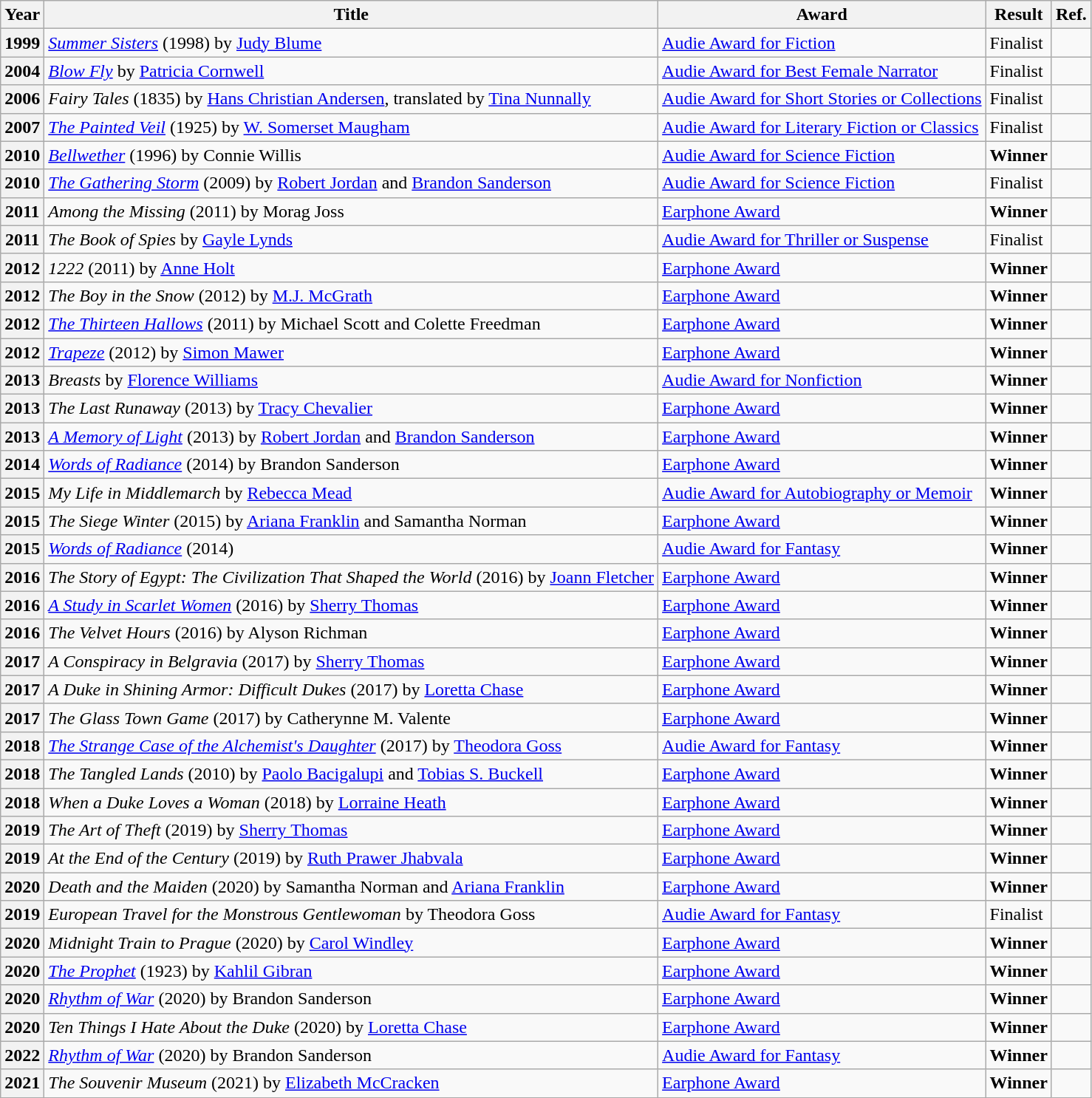<table class="wikitable sortable mw-collapsible">
<tr>
<th>Year</th>
<th>Title</th>
<th>Award</th>
<th>Result</th>
<th>Ref.</th>
</tr>
<tr>
<th>1999</th>
<td><em><a href='#'>Summer Sisters</a></em> (1998) by <a href='#'>Judy Blume</a></td>
<td><a href='#'>Audie Award for Fiction</a></td>
<td>Finalist</td>
<td></td>
</tr>
<tr>
<th>2004</th>
<td><em><a href='#'>Blow Fly</a></em> by <a href='#'>Patricia Cornwell</a></td>
<td><a href='#'>Audie Award for Best Female Narrator</a></td>
<td>Finalist</td>
<td></td>
</tr>
<tr>
<th>2006</th>
<td><em>Fairy Tales</em> (1835) by <a href='#'>Hans Christian Andersen</a>, translated by <a href='#'>Tina Nunnally</a></td>
<td><a href='#'>Audie Award for Short Stories or Collections</a></td>
<td>Finalist</td>
<td></td>
</tr>
<tr>
<th>2007</th>
<td><em><a href='#'>The Painted Veil</a></em> (1925) by <a href='#'>W. Somerset Maugham</a></td>
<td><a href='#'>Audie Award for Literary Fiction or Classics</a></td>
<td>Finalist</td>
<td></td>
</tr>
<tr>
<th>2010</th>
<td><em><a href='#'>Bellwether</a></em> (1996) by Connie Willis</td>
<td><a href='#'>Audie Award for Science Fiction</a></td>
<td><strong>Winner</strong></td>
<td></td>
</tr>
<tr>
<th>2010</th>
<td><em><a href='#'>The Gathering Storm</a></em> (2009) by <a href='#'>Robert Jordan</a> and <a href='#'>Brandon Sanderson</a></td>
<td><a href='#'>Audie Award for Science Fiction</a></td>
<td>Finalist</td>
<td></td>
</tr>
<tr>
<th>2011</th>
<td><em>Among the Missing</em> (2011) by Morag Joss</td>
<td><a href='#'>Earphone Award</a></td>
<td><strong>Winner</strong></td>
<td></td>
</tr>
<tr>
<th>2011</th>
<td><em>The Book of Spies</em> by <a href='#'>Gayle Lynds</a></td>
<td><a href='#'>Audie Award for Thriller or Suspense</a></td>
<td>Finalist</td>
<td></td>
</tr>
<tr>
<th>2012</th>
<td><em>1222</em> (2011) by <a href='#'>Anne Holt</a></td>
<td><a href='#'>Earphone Award</a></td>
<td><strong>Winner</strong></td>
<td></td>
</tr>
<tr>
<th>2012</th>
<td><em>The Boy in the Snow</em> (2012) by <a href='#'>M.J. McGrath</a></td>
<td><a href='#'>Earphone Award</a></td>
<td><strong>Winner</strong></td>
<td></td>
</tr>
<tr>
<th>2012</th>
<td><em><a href='#'>The Thirteen Hallows</a></em> (2011) by Michael Scott and Colette Freedman</td>
<td><a href='#'>Earphone Award</a></td>
<td><strong>Winner</strong></td>
<td></td>
</tr>
<tr>
<th>2012</th>
<td><em><a href='#'>Trapeze</a></em> (2012) by <a href='#'>Simon Mawer</a></td>
<td><a href='#'>Earphone Award</a></td>
<td><strong>Winner</strong></td>
<td></td>
</tr>
<tr>
<th>2013</th>
<td><em>Breasts</em> by <a href='#'>Florence Williams</a></td>
<td><a href='#'>Audie Award for Nonfiction</a></td>
<td><strong>Winner</strong></td>
<td></td>
</tr>
<tr>
<th>2013</th>
<td><em>The Last Runaway</em> (2013) by <a href='#'>Tracy Chevalier</a></td>
<td><a href='#'>Earphone Award</a></td>
<td><strong>Winner</strong></td>
<td></td>
</tr>
<tr>
<th>2013</th>
<td><em><a href='#'>A Memory of Light</a></em> (2013) by <a href='#'>Robert Jordan</a> and <a href='#'>Brandon Sanderson</a></td>
<td><a href='#'>Earphone Award</a></td>
<td><strong>Winner</strong></td>
<td></td>
</tr>
<tr>
<th>2014</th>
<td><em><a href='#'>Words of Radiance</a></em> (2014) by Brandon Sanderson</td>
<td><a href='#'>Earphone Award</a></td>
<td><strong>Winner</strong></td>
<td></td>
</tr>
<tr>
<th>2015</th>
<td><em>My Life in Middlemarch</em> by <a href='#'>Rebecca Mead</a></td>
<td><a href='#'>Audie Award for Autobiography or Memoir</a></td>
<td><strong>Winner</strong></td>
<td></td>
</tr>
<tr>
<th>2015</th>
<td><em>The Siege Winter</em> (2015) by <a href='#'>Ariana Franklin</a> and Samantha Norman</td>
<td><a href='#'>Earphone Award</a></td>
<td><strong>Winner</strong></td>
<td></td>
</tr>
<tr>
<th>2015</th>
<td><em><a href='#'>Words of Radiance</a></em> (2014)</td>
<td><a href='#'>Audie Award for Fantasy</a></td>
<td><strong>Winner</strong></td>
<td></td>
</tr>
<tr>
<th>2016</th>
<td><em>The Story of Egypt: The Civilization That Shaped the World</em> (2016) by <a href='#'>Joann Fletcher</a></td>
<td><a href='#'>Earphone Award</a></td>
<td><strong>Winner</strong></td>
<td></td>
</tr>
<tr>
<th>2016</th>
<td><em><a href='#'>A Study in Scarlet Women</a></em> (2016) by <a href='#'>Sherry Thomas</a></td>
<td><a href='#'>Earphone Award</a></td>
<td><strong>Winner</strong></td>
<td></td>
</tr>
<tr>
<th>2016</th>
<td><em>The Velvet Hours</em> (2016) by Alyson Richman</td>
<td><a href='#'>Earphone Award</a></td>
<td><strong>Winner</strong></td>
<td></td>
</tr>
<tr>
<th>2017</th>
<td><em>A Conspiracy in Belgravia</em> (2017) by <a href='#'>Sherry Thomas</a></td>
<td><a href='#'>Earphone Award</a></td>
<td><strong>Winner</strong></td>
<td></td>
</tr>
<tr>
<th>2017</th>
<td><em>A Duke in Shining Armor: Difficult Dukes</em> (2017) by <a href='#'>Loretta Chase</a></td>
<td><a href='#'>Earphone Award</a></td>
<td><strong>Winner</strong></td>
<td></td>
</tr>
<tr>
<th>2017</th>
<td><em>The Glass Town Game</em> (2017) by Catherynne M. Valente</td>
<td><a href='#'>Earphone Award</a></td>
<td><strong>Winner</strong></td>
<td></td>
</tr>
<tr>
<th>2018</th>
<td><em><a href='#'>The Strange Case of the Alchemist's Daughter</a></em> (2017) by <a href='#'>Theodora Goss</a></td>
<td><a href='#'>Audie Award for Fantasy</a></td>
<td><strong>Winner</strong></td>
<td></td>
</tr>
<tr>
<th>2018</th>
<td><em>The Tangled Lands</em> (2010) by <a href='#'>Paolo Bacigalupi</a> and <a href='#'>Tobias S. Buckell</a></td>
<td><a href='#'>Earphone Award</a></td>
<td><strong>Winner</strong></td>
<td></td>
</tr>
<tr>
<th>2018</th>
<td><em>When a Duke Loves a Woman</em> (2018) by <a href='#'>Lorraine Heath</a></td>
<td><a href='#'>Earphone Award</a></td>
<td><strong>Winner</strong></td>
<td></td>
</tr>
<tr>
<th>2019</th>
<td><em>The Art of Theft</em> (2019) by <a href='#'>Sherry Thomas</a></td>
<td><a href='#'>Earphone Award</a></td>
<td><strong>Winner</strong></td>
<td></td>
</tr>
<tr>
<th>2019</th>
<td><em>At the End of the Century</em> (2019) by <a href='#'>Ruth Prawer Jhabvala</a></td>
<td><a href='#'>Earphone Award</a></td>
<td><strong>Winner</strong></td>
<td></td>
</tr>
<tr>
<th>2020</th>
<td><em>Death and the Maiden</em> (2020) by Samantha Norman and <a href='#'>Ariana Franklin</a></td>
<td><a href='#'>Earphone Award</a></td>
<td><strong>Winner</strong></td>
<td></td>
</tr>
<tr>
<th>2019</th>
<td><em>European Travel for the Monstrous Gentlewoman</em> by Theodora Goss</td>
<td><a href='#'>Audie Award for Fantasy</a></td>
<td>Finalist</td>
<td></td>
</tr>
<tr>
<th>2020</th>
<td><em>Midnight Train to Prague</em> (2020) by <a href='#'>Carol Windley</a></td>
<td><a href='#'>Earphone Award</a></td>
<td><strong>Winner</strong></td>
<td></td>
</tr>
<tr>
<th>2020</th>
<td><em><a href='#'>The Prophet</a></em> (1923) by <a href='#'>Kahlil Gibran</a></td>
<td><a href='#'>Earphone Award</a></td>
<td><strong>Winner</strong></td>
<td></td>
</tr>
<tr>
<th>2020</th>
<td><em><a href='#'>Rhythm of War</a></em> (2020) by Brandon Sanderson</td>
<td><a href='#'>Earphone Award</a></td>
<td><strong>Winner</strong></td>
<td></td>
</tr>
<tr>
<th>2020</th>
<td><em>Ten Things I Hate About the Duke</em> (2020) by <a href='#'>Loretta Chase</a></td>
<td><a href='#'>Earphone Award</a></td>
<td><strong>Winner</strong></td>
<td></td>
</tr>
<tr>
<th>2022</th>
<td><em><a href='#'>Rhythm of War</a></em> (2020) by Brandon Sanderson</td>
<td><a href='#'>Audie Award for Fantasy</a></td>
<td><strong>Winner</strong></td>
<td></td>
</tr>
<tr>
<th>2021</th>
<td><em>The Souvenir Museum</em> (2021) by <a href='#'>Elizabeth McCracken</a></td>
<td><a href='#'>Earphone Award</a></td>
<td><strong>Winner</strong></td>
<td></td>
</tr>
</table>
